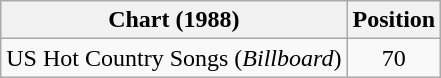<table class="wikitable">
<tr>
<th>Chart (1988)</th>
<th>Position</th>
</tr>
<tr>
<td>US Hot Country Songs (<em>Billboard</em>)</td>
<td align="center">70</td>
</tr>
</table>
